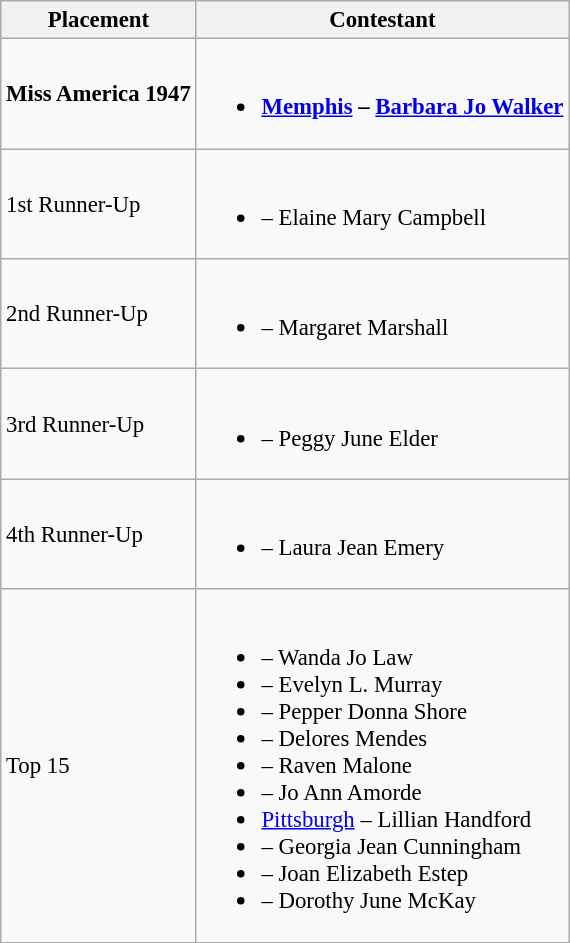<table class="wikitable sortable" style="font-size: 95%;">
<tr>
<th>Placement</th>
<th>Contestant</th>
</tr>
<tr>
<td><strong>Miss America 1947</strong></td>
<td><br><ul><li><strong> <a href='#'>Memphis</a> – <a href='#'>Barbara Jo Walker</a></strong></li></ul></td>
</tr>
<tr>
<td>1st Runner-Up</td>
<td><br><ul><li> – Elaine Mary Campbell</li></ul></td>
</tr>
<tr>
<td>2nd Runner-Up</td>
<td><br><ul><li> – Margaret Marshall</li></ul></td>
</tr>
<tr>
<td>3rd Runner-Up</td>
<td><br><ul><li> – Peggy June Elder</li></ul></td>
</tr>
<tr>
<td>4th Runner-Up</td>
<td><br><ul><li> – Laura Jean Emery</li></ul></td>
</tr>
<tr>
<td>Top 15</td>
<td><br><ul><li> – Wanda Jo Law</li><li> – Evelyn L. Murray</li><li> – Pepper Donna Shore</li><li> – Delores Mendes</li><li> – Raven Malone</li><li> – Jo Ann Amorde</li><li> <a href='#'>Pittsburgh</a> – Lillian Handford</li><li> – Georgia Jean Cunningham</li><li> – Joan Elizabeth Estep</li><li> – Dorothy June McKay</li></ul></td>
</tr>
</table>
